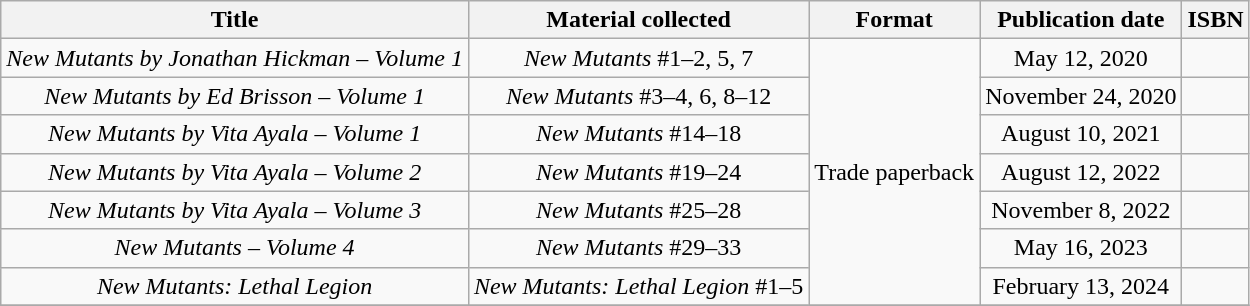<table class="wikitable" style="text-align:center;">
<tr>
<th scope="col">Title</th>
<th scope="col">Material collected</th>
<th scope="col">Format</th>
<th scope="col">Publication date</th>
<th scope="col">ISBN</th>
</tr>
<tr>
<td><em>New Mutants by Jonathan Hickman – Volume 1</em></td>
<td><em>New Mutants</em> #1–2, 5, 7</td>
<td rowspan="7">Trade paperback</td>
<td>May 12, 2020</td>
<td></td>
</tr>
<tr>
<td><em>New Mutants by Ed Brisson – Volume 1</em></td>
<td><em>New Mutants</em> #3–4, 6, 8–12</td>
<td>November 24, 2020</td>
<td></td>
</tr>
<tr>
<td><em>New Mutants by Vita Ayala – Volume 1</em></td>
<td><em>New Mutants</em> #14–18</td>
<td>August 10, 2021</td>
<td></td>
</tr>
<tr>
<td><em>New Mutants by Vita Ayala – Volume 2</em></td>
<td><em>New Mutants</em> #19–24</td>
<td>August 12, 2022</td>
<td></td>
</tr>
<tr>
<td><em>New Mutants by Vita Ayala – Volume 3</em></td>
<td><em>New Mutants</em> #25–28</td>
<td>November 8, 2022</td>
<td></td>
</tr>
<tr>
<td><em>New Mutants – Volume 4</em></td>
<td><em>New Mutants</em> #29–33</td>
<td>May 16, 2023</td>
<td></td>
</tr>
<tr>
<td><em>New Mutants: Lethal Legion</em></td>
<td><em>New Mutants: Lethal Legion</em> #1–5</td>
<td>February 13, 2024</td>
<td></td>
</tr>
<tr>
</tr>
</table>
